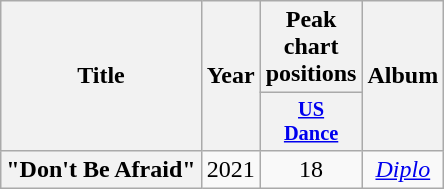<table class="wikitable plainrowheaders" style="text-align:center;">
<tr>
<th scope="col" rowspan="2">Title</th>
<th scope="col" rowspan="2">Year</th>
<th scope="col" colspan="1">Peak chart positions</th>
<th scope="col" rowspan="2">Album</th>
</tr>
<tr>
<th scope="col" style="width:3em;font-size:85%;"><a href='#'>US<br>Dance</a><br></th>
</tr>
<tr>
<th scope="row">"Don't Be Afraid"<br></th>
<td>2021</td>
<td>18</td>
<td><em><a href='#'>Diplo</a></em></td>
</tr>
</table>
